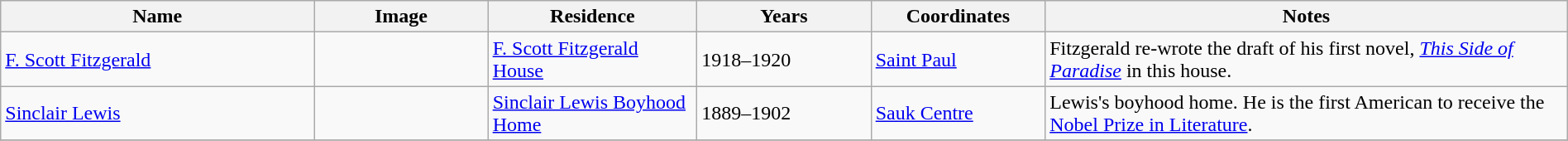<table class="wikitable sortable" style="width: 100%">
<tr>
<th width="18%">Name</th>
<th width="10%">Image</th>
<th width="12%">Residence</th>
<th width="10%">Years</th>
<th width="10%">Coordinates</th>
<th width="30%">Notes</th>
</tr>
<tr>
<td><a href='#'>F. Scott Fitzgerald</a></td>
<td></td>
<td><a href='#'>F. Scott Fitzgerald House</a></td>
<td>1918–1920</td>
<td><a href='#'>Saint Paul</a> <br> </td>
<td>Fitzgerald re-wrote the draft of his first novel, <em><a href='#'>This Side of Paradise</a></em> in this house.</td>
</tr>
<tr>
<td><a href='#'>Sinclair Lewis</a></td>
<td></td>
<td><a href='#'>Sinclair Lewis Boyhood Home</a></td>
<td>1889–1902</td>
<td><a href='#'>Sauk Centre</a> <br></td>
<td>Lewis's boyhood home. He is the first American to receive the <a href='#'>Nobel Prize in Literature</a>.</td>
</tr>
<tr>
</tr>
</table>
